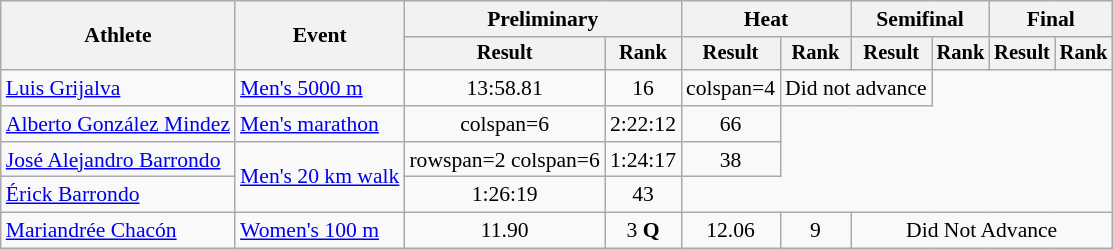<table class="wikitable" style="font-size:90%">
<tr>
<th rowspan="2">Athlete</th>
<th rowspan="2">Event</th>
<th colspan="2">Preliminary</th>
<th colspan="2">Heat</th>
<th colspan="2">Semifinal</th>
<th colspan="2">Final</th>
</tr>
<tr style="font-size:95%">
<th>Result</th>
<th>Rank</th>
<th>Result</th>
<th>Rank</th>
<th>Result</th>
<th>Rank</th>
<th>Result</th>
<th>Rank</th>
</tr>
<tr align=center>
<td align=left><a href='#'>Luis Grijalva</a></td>
<td align=left><a href='#'>Men's 5000 m</a></td>
<td>13:58.81</td>
<td>16</td>
<td>colspan=4 </td>
<td colspan=2>Did not advance</td>
</tr>
<tr align=center>
<td align=left><a href='#'>Alberto González Mindez</a></td>
<td align=left><a href='#'>Men's marathon</a></td>
<td>colspan=6 </td>
<td>2:22:12 <strong></strong></td>
<td>66</td>
</tr>
<tr align=center>
<td align=left><a href='#'>José Alejandro Barrondo</a></td>
<td align=left rowspan=2><a href='#'>Men's 20 km walk</a></td>
<td>rowspan=2 colspan=6 </td>
<td>1:24:17</td>
<td>38</td>
</tr>
<tr align=center>
<td align=left><a href='#'>Érick Barrondo</a></td>
<td>1:26:19</td>
<td>43</td>
</tr>
<tr align=center>
<td align=left><a href='#'>Mariandrée Chacón</a></td>
<td align=left><a href='#'>Women's 100 m</a></td>
<td>11.90</td>
<td>3 <strong>Q</strong></td>
<td>12.06</td>
<td>9</td>
<td colspan=4>Did Not Advance</td>
</tr>
</table>
